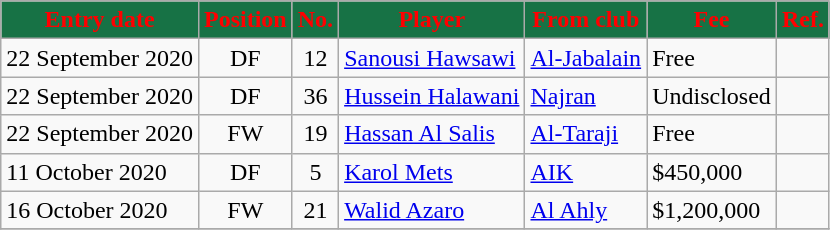<table class="wikitable sortable">
<tr>
<th style="background:#177245; color:red;"><strong>Entry date</strong></th>
<th style="background:#177245; color:red;"><strong>Position</strong></th>
<th style="background:#177245; color:red;"><strong>No.</strong></th>
<th style="background:#177245; color:red;"><strong>Player</strong></th>
<th style="background:#177245; color:red;"><strong>From club</strong></th>
<th style="background:#177245; color:red;"><strong>Fee</strong></th>
<th style="background:#177245; color:red;"><strong>Ref.</strong></th>
</tr>
<tr>
<td>22 September 2020</td>
<td style="text-align:center;">DF</td>
<td style="text-align:center;">12</td>
<td style="text-align:left;"> <a href='#'>Sanousi Hawsawi</a></td>
<td style="text-align:left;"> <a href='#'>Al-Jabalain</a></td>
<td>Free</td>
<td></td>
</tr>
<tr>
<td>22 September 2020</td>
<td style="text-align:center;">DF</td>
<td style="text-align:center;">36</td>
<td style="text-align:left;"> <a href='#'>Hussein Halawani</a></td>
<td style="text-align:left;"> <a href='#'>Najran</a></td>
<td>Undisclosed</td>
<td></td>
</tr>
<tr>
<td>22 September 2020</td>
<td style="text-align:center;">FW</td>
<td style="text-align:center;">19</td>
<td style="text-align:left;"> <a href='#'>Hassan Al Salis</a></td>
<td style="text-align:left;"> <a href='#'>Al-Taraji</a></td>
<td>Free</td>
<td></td>
</tr>
<tr>
<td>11 October 2020</td>
<td style="text-align:center;">DF</td>
<td style="text-align:center;">5</td>
<td style="text-align:left;"> <a href='#'>Karol Mets</a></td>
<td style="text-align:left;"> <a href='#'>AIK</a></td>
<td>$450,000</td>
<td></td>
</tr>
<tr>
<td>16 October 2020</td>
<td style="text-align:center;">FW</td>
<td style="text-align:center;">21</td>
<td style="text-align:left;"> <a href='#'>Walid Azaro</a></td>
<td style="text-align:left;"> <a href='#'>Al Ahly</a></td>
<td>$1,200,000</td>
<td></td>
</tr>
<tr>
</tr>
</table>
